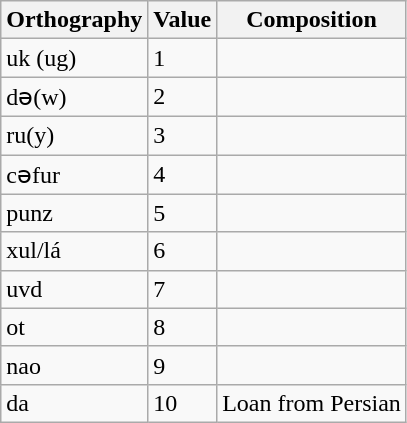<table class="wikitable">
<tr>
<th>Orthography</th>
<th>Value</th>
<th>Composition</th>
</tr>
<tr>
<td>uk (ug)</td>
<td>1</td>
<td></td>
</tr>
<tr>
<td>də(w)</td>
<td>2</td>
<td></td>
</tr>
<tr>
<td>ru(y)</td>
<td>3</td>
<td></td>
</tr>
<tr>
<td>cəfur</td>
<td>4</td>
<td></td>
</tr>
<tr>
<td>punz</td>
<td>5</td>
<td></td>
</tr>
<tr>
<td>xul/lá</td>
<td>6</td>
<td></td>
</tr>
<tr>
<td>uvd</td>
<td>7</td>
<td></td>
</tr>
<tr>
<td>ot</td>
<td>8</td>
<td></td>
</tr>
<tr>
<td>nao</td>
<td>9</td>
<td></td>
</tr>
<tr>
<td>da</td>
<td>10</td>
<td>Loan from Persian</td>
</tr>
</table>
